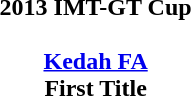<table width=95%>
<tr align=center>
<td><strong>2013 IMT-GT Cup</strong><br><br>  <strong><a href='#'>Kedah FA</a></strong><br><strong>First Title</strong></td>
</tr>
</table>
